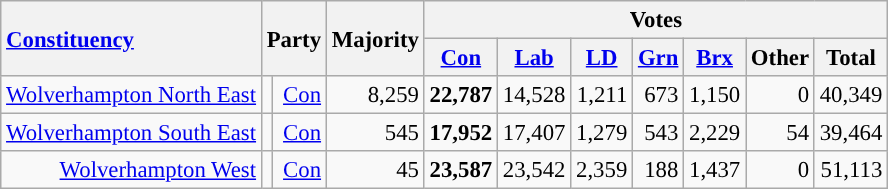<table class="wikitable mw-collapsible mw-collapsed sortable" style="text-align:right; font-size:95%">
<tr>
<th rowspan=2 scope="col" style="text-align:left;"><a href='#'>Constituency</a></th>
<th colspan="2" rowspan=2 scope="col">Party</th>
<th rowspan=2 scope="col">Majority</th>
<th colspan="7" scope="col">Votes</th>
</tr>
<tr>
<th scope="col"><a href='#'>Con</a></th>
<th scope="col"><a href='#'>Lab</a></th>
<th scope="col"><a href='#'>LD</a></th>
<th scope="col"><a href='#'>Grn</a></th>
<th scope="col"><a href='#'>Brx</a></th>
<th scope="col">Other</th>
<th scope="col">Total</th>
</tr>
<tr>
<td><a href='#'>Wolverhampton North East</a></td>
<td style="background:"></td>
<td><a href='#'>Con</a></td>
<td>8,259</td>
<td><strong>22,787</strong></td>
<td>14,528</td>
<td>1,211</td>
<td>673</td>
<td>1,150</td>
<td>0</td>
<td>40,349</td>
</tr>
<tr>
<td><a href='#'>Wolverhampton South East</a></td>
<td style="background:"></td>
<td><a href='#'>Con</a></td>
<td>545</td>
<td><strong>17,952</strong></td>
<td>17,407</td>
<td>1,279</td>
<td>543</td>
<td>2,229</td>
<td>54</td>
<td>39,464</td>
</tr>
<tr>
<td><a href='#'>Wolverhampton West</a></td>
<td style="background:"></td>
<td><a href='#'>Con</a></td>
<td>45</td>
<td><strong>23,587</strong></td>
<td>23,542</td>
<td>2,359</td>
<td>188</td>
<td>1,437</td>
<td>0</td>
<td>51,113</td>
</tr>
</table>
